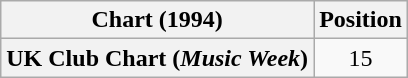<table class="wikitable sortable plainrowheaders" style="text-align:center">
<tr>
<th>Chart (1994)</th>
<th>Position</th>
</tr>
<tr>
<th scope="row">UK Club Chart (<em>Music Week</em>)</th>
<td>15</td>
</tr>
</table>
